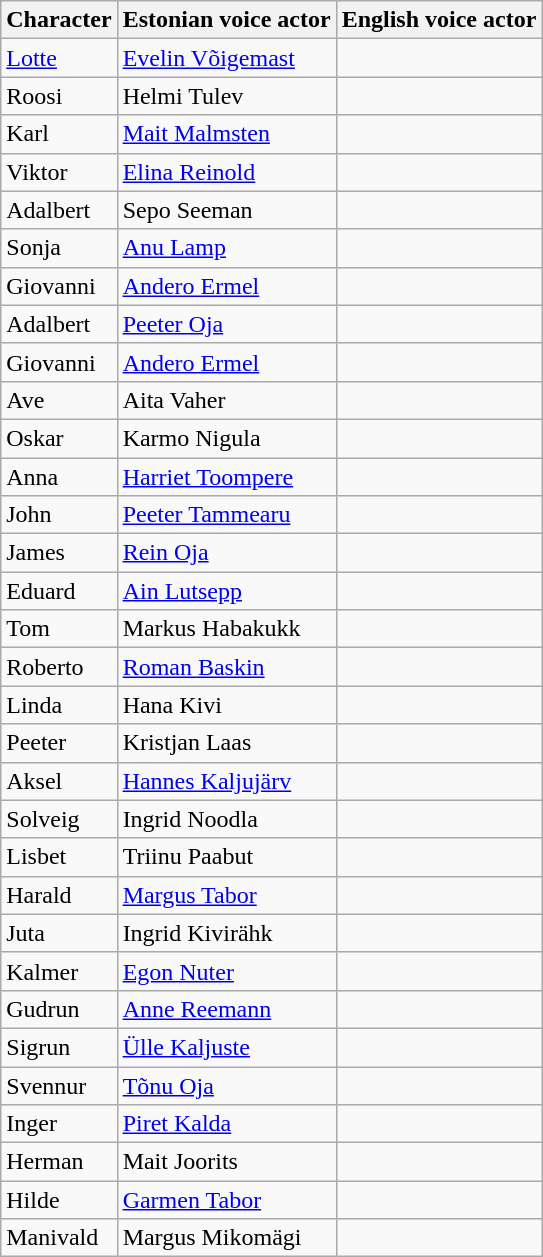<table class="wikitable">
<tr>
<th>Character</th>
<th>Estonian voice actor</th>
<th>English voice actor</th>
</tr>
<tr>
<td><a href='#'>Lotte</a></td>
<td><a href='#'>Evelin Võigemast</a></td>
<td></td>
</tr>
<tr>
<td>Roosi</td>
<td>Helmi Tulev</td>
<td></td>
</tr>
<tr>
<td>Karl</td>
<td><a href='#'>Mait Malmsten</a></td>
<td></td>
</tr>
<tr>
<td>Viktor</td>
<td><a href='#'>Elina Reinold</a></td>
<td></td>
</tr>
<tr>
<td>Adalbert</td>
<td>Sepo Seeman</td>
<td></td>
</tr>
<tr>
<td>Sonja</td>
<td><a href='#'>Anu Lamp</a></td>
<td></td>
</tr>
<tr>
<td>Giovanni</td>
<td><a href='#'>Andero Ermel</a></td>
<td></td>
</tr>
<tr>
<td>Adalbert</td>
<td><a href='#'>Peeter Oja</a></td>
<td></td>
</tr>
<tr>
<td>Giovanni</td>
<td><a href='#'>Andero Ermel</a></td>
<td></td>
</tr>
<tr>
<td>Ave</td>
<td>Aita Vaher</td>
<td></td>
</tr>
<tr>
<td>Oskar</td>
<td>Karmo Nigula</td>
<td></td>
</tr>
<tr>
<td>Anna</td>
<td><a href='#'>Harriet Toompere</a></td>
<td></td>
</tr>
<tr>
<td>John</td>
<td><a href='#'>Peeter Tammearu</a></td>
<td></td>
</tr>
<tr>
<td>James</td>
<td><a href='#'>Rein Oja</a></td>
<td></td>
</tr>
<tr>
<td>Eduard</td>
<td><a href='#'>Ain Lutsepp</a></td>
<td></td>
</tr>
<tr>
<td>Tom</td>
<td>Markus Habakukk</td>
<td></td>
</tr>
<tr>
<td>Roberto</td>
<td><a href='#'>Roman Baskin</a></td>
<td></td>
</tr>
<tr>
<td>Linda</td>
<td>Hana Kivi</td>
<td></td>
</tr>
<tr>
<td>Peeter</td>
<td>Kristjan Laas</td>
<td></td>
</tr>
<tr>
<td>Aksel</td>
<td><a href='#'>Hannes Kaljujärv</a></td>
<td></td>
</tr>
<tr>
<td>Solveig</td>
<td>Ingrid Noodla</td>
<td></td>
</tr>
<tr>
<td>Lisbet</td>
<td>Triinu Paabut</td>
<td></td>
</tr>
<tr>
<td>Harald</td>
<td><a href='#'>Margus Tabor</a></td>
<td></td>
</tr>
<tr>
<td>Juta</td>
<td>Ingrid Kivirähk</td>
<td></td>
</tr>
<tr>
<td>Kalmer</td>
<td><a href='#'>Egon Nuter</a></td>
<td></td>
</tr>
<tr>
<td>Gudrun</td>
<td><a href='#'>Anne Reemann</a></td>
<td></td>
</tr>
<tr>
<td>Sigrun</td>
<td><a href='#'>Ülle Kaljuste</a></td>
<td></td>
</tr>
<tr>
<td>Svennur</td>
<td><a href='#'>Tõnu Oja</a></td>
<td></td>
</tr>
<tr>
<td>Inger</td>
<td><a href='#'>Piret Kalda</a></td>
<td></td>
</tr>
<tr>
<td>Herman</td>
<td>Mait Joorits</td>
<td></td>
</tr>
<tr>
<td>Hilde</td>
<td><a href='#'>Garmen Tabor</a></td>
<td></td>
</tr>
<tr>
<td>Manivald</td>
<td>Margus Mikomägi</td>
<td></td>
</tr>
</table>
